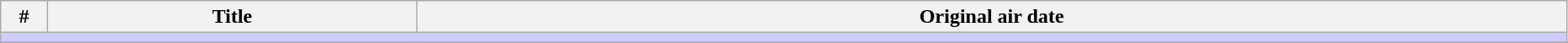<table class="wikitable" width="98%">
<tr>
<th width="3%">#</th>
<th>Title</th>
<th>Original air date</th>
</tr>
<tr>
<td colspan="5" bgcolor="#CCF"></td>
</tr>
<tr>
</tr>
</table>
